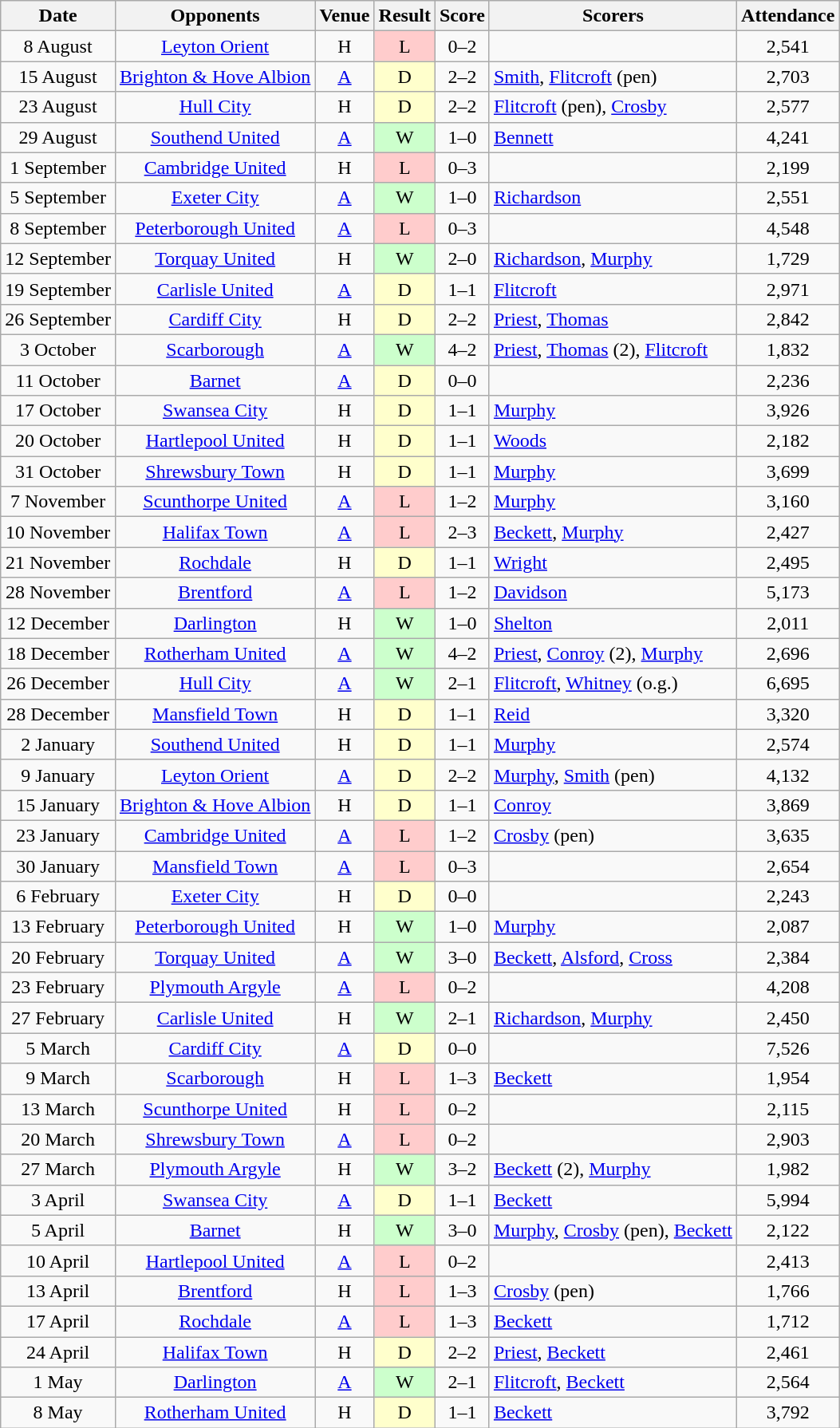<table class="wikitable" style="text-align:center">
<tr>
<th>Date</th>
<th>Opponents</th>
<th>Venue</th>
<th>Result</th>
<th>Score</th>
<th>Scorers</th>
<th>Attendance</th>
</tr>
<tr>
<td>8 August</td>
<td><a href='#'>Leyton Orient</a></td>
<td>H</td>
<td style="background-color:#FFCCCC">L</td>
<td>0–2</td>
<td align="left"></td>
<td>2,541</td>
</tr>
<tr>
<td>15 August</td>
<td><a href='#'>Brighton & Hove Albion</a></td>
<td><a href='#'>A</a></td>
<td style="background-color:#FFFFCC">D</td>
<td>2–2</td>
<td align="left"><a href='#'>Smith</a>, <a href='#'>Flitcroft</a> (pen)</td>
<td>2,703</td>
</tr>
<tr>
<td>23 August</td>
<td><a href='#'>Hull City</a></td>
<td>H</td>
<td style="background-color:#FFFFCC">D</td>
<td>2–2</td>
<td align="left"><a href='#'>Flitcroft</a> (pen), <a href='#'>Crosby</a></td>
<td>2,577</td>
</tr>
<tr>
<td>29 August</td>
<td><a href='#'>Southend United</a></td>
<td><a href='#'>A</a></td>
<td style="background-color:#CCFFCC">W</td>
<td>1–0</td>
<td align="left"><a href='#'>Bennett</a></td>
<td>4,241</td>
</tr>
<tr>
<td>1 September</td>
<td><a href='#'>Cambridge United</a></td>
<td>H</td>
<td style="background-color:#FFCCCC">L</td>
<td>0–3</td>
<td align="left"></td>
<td>2,199</td>
</tr>
<tr>
<td>5 September</td>
<td><a href='#'>Exeter City</a></td>
<td><a href='#'>A</a></td>
<td style="background-color:#CCFFCC">W</td>
<td>1–0</td>
<td align="left"><a href='#'>Richardson</a></td>
<td>2,551</td>
</tr>
<tr>
<td>8 September</td>
<td><a href='#'>Peterborough United</a></td>
<td><a href='#'>A</a></td>
<td style="background-color:#FFCCCC">L</td>
<td>0–3</td>
<td align="left"></td>
<td>4,548</td>
</tr>
<tr>
<td>12 September</td>
<td><a href='#'>Torquay United</a></td>
<td>H</td>
<td style="background-color:#CCFFCC">W</td>
<td>2–0</td>
<td align="left"><a href='#'>Richardson</a>, <a href='#'>Murphy</a></td>
<td>1,729</td>
</tr>
<tr>
<td>19 September</td>
<td><a href='#'>Carlisle United</a></td>
<td><a href='#'>A</a></td>
<td style="background-color:#FFFFCC">D</td>
<td>1–1</td>
<td align="left"><a href='#'>Flitcroft</a></td>
<td>2,971</td>
</tr>
<tr>
<td>26 September</td>
<td><a href='#'>Cardiff City</a></td>
<td>H</td>
<td style="background-color:#FFFFCC">D</td>
<td>2–2</td>
<td align="left"><a href='#'>Priest</a>, <a href='#'>Thomas</a></td>
<td>2,842</td>
</tr>
<tr>
<td>3 October</td>
<td><a href='#'>Scarborough</a></td>
<td><a href='#'>A</a></td>
<td style="background-color:#CCFFCC">W</td>
<td>4–2</td>
<td align="left"><a href='#'>Priest</a>, <a href='#'>Thomas</a> (2), <a href='#'>Flitcroft</a></td>
<td>1,832</td>
</tr>
<tr>
<td>11 October</td>
<td><a href='#'>Barnet</a></td>
<td><a href='#'>A</a></td>
<td style="background-color:#FFFFCC">D</td>
<td>0–0</td>
<td align="left"></td>
<td>2,236</td>
</tr>
<tr>
<td>17 October</td>
<td><a href='#'>Swansea City</a></td>
<td>H</td>
<td style="background-color:#FFFFCC">D</td>
<td>1–1</td>
<td align="left"><a href='#'>Murphy</a></td>
<td>3,926</td>
</tr>
<tr>
<td>20 October</td>
<td><a href='#'>Hartlepool United</a></td>
<td>H</td>
<td style="background-color:#FFFFCC">D</td>
<td>1–1</td>
<td align="left"><a href='#'>Woods</a></td>
<td>2,182</td>
</tr>
<tr>
<td>31 October</td>
<td><a href='#'>Shrewsbury Town</a></td>
<td>H</td>
<td style="background-color:#FFFFCC">D</td>
<td>1–1</td>
<td align="left"><a href='#'>Murphy</a></td>
<td>3,699</td>
</tr>
<tr>
<td>7 November</td>
<td><a href='#'>Scunthorpe United</a></td>
<td><a href='#'>A</a></td>
<td style="background-color:#FFCCCC">L</td>
<td>1–2</td>
<td align="left"><a href='#'>Murphy</a></td>
<td>3,160</td>
</tr>
<tr>
<td>10 November</td>
<td><a href='#'>Halifax Town</a></td>
<td><a href='#'>A</a></td>
<td style="background-color:#FFCCCC">L</td>
<td>2–3</td>
<td align="left"><a href='#'>Beckett</a>, <a href='#'>Murphy</a></td>
<td>2,427</td>
</tr>
<tr>
<td>21 November</td>
<td><a href='#'>Rochdale</a></td>
<td>H</td>
<td style="background-color:#FFFFCC">D</td>
<td>1–1</td>
<td align="left"><a href='#'>Wright</a></td>
<td>2,495</td>
</tr>
<tr>
<td>28 November</td>
<td><a href='#'>Brentford</a></td>
<td><a href='#'>A</a></td>
<td style="background-color:#FFCCCC">L</td>
<td>1–2</td>
<td align="left"><a href='#'>Davidson</a></td>
<td>5,173</td>
</tr>
<tr>
<td>12 December</td>
<td><a href='#'>Darlington</a></td>
<td>H</td>
<td style="background-color:#CCFFCC">W</td>
<td>1–0</td>
<td align="left"><a href='#'>Shelton</a></td>
<td>2,011</td>
</tr>
<tr>
<td>18 December</td>
<td><a href='#'>Rotherham United</a></td>
<td><a href='#'>A</a></td>
<td style="background-color:#CCFFCC">W</td>
<td>4–2</td>
<td align="left"><a href='#'>Priest</a>, <a href='#'>Conroy</a> (2), <a href='#'>Murphy</a></td>
<td>2,696</td>
</tr>
<tr>
<td>26 December</td>
<td><a href='#'>Hull City</a></td>
<td><a href='#'>A</a></td>
<td style="background-color:#CCFFCC">W</td>
<td>2–1</td>
<td align="left"><a href='#'>Flitcroft</a>, <a href='#'>Whitney</a> (o.g.)</td>
<td>6,695</td>
</tr>
<tr>
<td>28 December</td>
<td><a href='#'>Mansfield Town</a></td>
<td>H</td>
<td style="background-color:#FFFFCC">D</td>
<td>1–1</td>
<td align="left"><a href='#'>Reid</a></td>
<td>3,320</td>
</tr>
<tr>
<td>2 January</td>
<td><a href='#'>Southend United</a></td>
<td>H</td>
<td style="background-color:#FFFFCC">D</td>
<td>1–1</td>
<td align="left"><a href='#'>Murphy</a></td>
<td>2,574</td>
</tr>
<tr>
<td>9 January</td>
<td><a href='#'>Leyton Orient</a></td>
<td><a href='#'>A</a></td>
<td style="background-color:#FFFFCC">D</td>
<td>2–2</td>
<td align="left"><a href='#'>Murphy</a>, <a href='#'>Smith</a> (pen)</td>
<td>4,132</td>
</tr>
<tr>
<td>15 January</td>
<td><a href='#'>Brighton & Hove Albion</a></td>
<td>H</td>
<td style="background-color:#FFFFCC">D</td>
<td>1–1</td>
<td align="left"><a href='#'>Conroy</a></td>
<td>3,869</td>
</tr>
<tr>
<td>23 January</td>
<td><a href='#'>Cambridge United</a></td>
<td><a href='#'>A</a></td>
<td style="background-color:#FFCCCC">L</td>
<td>1–2</td>
<td align="left"><a href='#'>Crosby</a> (pen)</td>
<td>3,635</td>
</tr>
<tr>
<td>30 January</td>
<td><a href='#'>Mansfield Town</a></td>
<td><a href='#'>A</a></td>
<td style="background-color:#FFCCCC">L</td>
<td>0–3</td>
<td align="left"></td>
<td>2,654</td>
</tr>
<tr>
<td>6 February</td>
<td><a href='#'>Exeter City</a></td>
<td>H</td>
<td style="background-color:#FFFFCC">D</td>
<td>0–0</td>
<td align="left"></td>
<td>2,243</td>
</tr>
<tr>
<td>13 February</td>
<td><a href='#'>Peterborough United</a></td>
<td>H</td>
<td style="background-color:#CCFFCC">W</td>
<td>1–0</td>
<td align="left"><a href='#'>Murphy</a></td>
<td>2,087</td>
</tr>
<tr>
<td>20 February</td>
<td><a href='#'>Torquay United</a></td>
<td><a href='#'>A</a></td>
<td style="background-color:#CCFFCC">W</td>
<td>3–0</td>
<td align="left"><a href='#'>Beckett</a>, <a href='#'>Alsford</a>, <a href='#'>Cross</a></td>
<td>2,384</td>
</tr>
<tr>
<td>23 February</td>
<td><a href='#'>Plymouth Argyle</a></td>
<td><a href='#'>A</a></td>
<td style="background-color:#FFCCCC">L</td>
<td>0–2</td>
<td align="left"></td>
<td>4,208</td>
</tr>
<tr>
<td>27 February</td>
<td><a href='#'>Carlisle United</a></td>
<td>H</td>
<td style="background-color:#CCFFCC">W</td>
<td>2–1</td>
<td align="left"><a href='#'>Richardson</a>, <a href='#'>Murphy</a></td>
<td>2,450</td>
</tr>
<tr>
<td>5 March</td>
<td><a href='#'>Cardiff City</a></td>
<td><a href='#'>A</a></td>
<td style="background-color:#FFFFCC">D</td>
<td>0–0</td>
<td align="left"></td>
<td>7,526</td>
</tr>
<tr>
<td>9 March</td>
<td><a href='#'>Scarborough</a></td>
<td>H</td>
<td style="background-color:#FFCCCC">L</td>
<td>1–3</td>
<td align="left"><a href='#'>Beckett</a></td>
<td>1,954</td>
</tr>
<tr>
<td>13 March</td>
<td><a href='#'>Scunthorpe United</a></td>
<td>H</td>
<td style="background-color:#FFCCCC">L</td>
<td>0–2</td>
<td align="left"></td>
<td>2,115</td>
</tr>
<tr>
<td>20 March</td>
<td><a href='#'>Shrewsbury Town</a></td>
<td><a href='#'>A</a></td>
<td style="background-color:#FFCCCC">L</td>
<td>0–2</td>
<td align="left"></td>
<td>2,903</td>
</tr>
<tr>
<td>27 March</td>
<td><a href='#'>Plymouth Argyle</a></td>
<td>H</td>
<td style="background-color:#CCFFCC">W</td>
<td>3–2</td>
<td align="left"><a href='#'>Beckett</a> (2), <a href='#'>Murphy</a></td>
<td>1,982</td>
</tr>
<tr>
<td>3 April</td>
<td><a href='#'>Swansea City</a></td>
<td><a href='#'>A</a></td>
<td style="background-color:#FFFFCC">D</td>
<td>1–1</td>
<td align="left"><a href='#'>Beckett</a></td>
<td>5,994</td>
</tr>
<tr>
<td>5 April</td>
<td><a href='#'>Barnet</a></td>
<td>H</td>
<td style="background-color:#CCFFCC">W</td>
<td>3–0</td>
<td align="left"><a href='#'>Murphy</a>, <a href='#'>Crosby</a> (pen), <a href='#'>Beckett</a></td>
<td>2,122</td>
</tr>
<tr>
<td>10 April</td>
<td><a href='#'>Hartlepool United</a></td>
<td><a href='#'>A</a></td>
<td style="background-color:#FFCCCC">L</td>
<td>0–2</td>
<td align="left"></td>
<td>2,413</td>
</tr>
<tr>
<td>13 April</td>
<td><a href='#'>Brentford</a></td>
<td>H</td>
<td style="background-color:#FFCCCC">L</td>
<td>1–3</td>
<td align="left"><a href='#'>Crosby</a> (pen)</td>
<td>1,766</td>
</tr>
<tr>
<td>17 April</td>
<td><a href='#'>Rochdale</a></td>
<td><a href='#'>A</a></td>
<td style="background-color:#FFCCCC">L</td>
<td>1–3</td>
<td align="left"><a href='#'>Beckett</a></td>
<td>1,712</td>
</tr>
<tr>
<td>24 April</td>
<td><a href='#'>Halifax Town</a></td>
<td>H</td>
<td style="background-color:#FFFFCC">D</td>
<td>2–2</td>
<td align="left"><a href='#'>Priest</a>, <a href='#'>Beckett</a></td>
<td>2,461</td>
</tr>
<tr>
<td>1 May</td>
<td><a href='#'>Darlington</a></td>
<td><a href='#'>A</a></td>
<td style="background-color:#CCFFCC">W</td>
<td>2–1</td>
<td align="left"><a href='#'>Flitcroft</a>, <a href='#'>Beckett</a></td>
<td>2,564</td>
</tr>
<tr>
<td>8 May</td>
<td><a href='#'>Rotherham United</a></td>
<td>H</td>
<td style="background-color:#FFFFCC">D</td>
<td>1–1</td>
<td align="left"><a href='#'>Beckett</a></td>
<td>3,792</td>
</tr>
</table>
